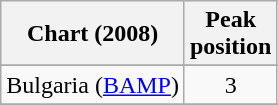<table class="wikitable sortable">
<tr>
<th>Chart (2008)</th>
<th>Peak<br>position</th>
</tr>
<tr>
</tr>
<tr>
<td>Bulgaria (<a href='#'>BAMP</a>)</td>
<td align=center>3</td>
</tr>
<tr>
</tr>
<tr>
</tr>
<tr>
</tr>
<tr>
</tr>
<tr>
</tr>
<tr>
</tr>
<tr>
</tr>
<tr>
</tr>
<tr>
</tr>
<tr>
</tr>
<tr>
</tr>
<tr>
</tr>
</table>
